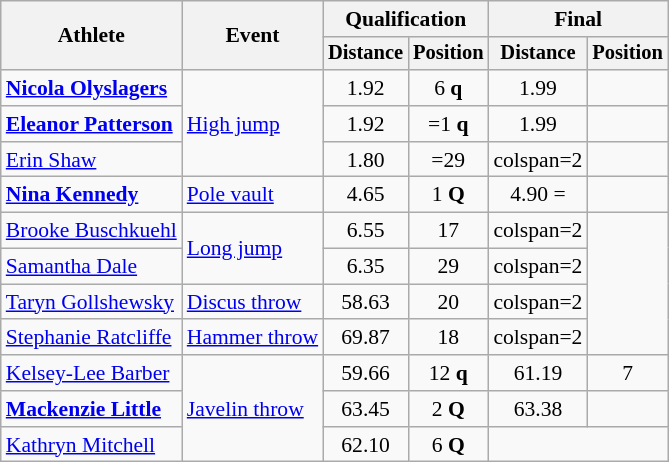<table class=wikitable style=font-size:90%>
<tr>
<th rowspan=2>Athlete</th>
<th rowspan=2>Event</th>
<th colspan=2>Qualification</th>
<th colspan=2>Final</th>
</tr>
<tr style=font-size:95%>
<th>Distance</th>
<th>Position</th>
<th>Distance</th>
<th>Position</th>
</tr>
<tr align=center>
<td align=left><strong><a href='#'>Nicola Olyslagers</a></strong></td>
<td align=left rowspan=3><a href='#'>High jump</a></td>
<td>1.92</td>
<td>6 <strong>q</strong></td>
<td>1.99</td>
<td></td>
</tr>
<tr align=center>
<td align=left><strong><a href='#'>Eleanor Patterson</a></strong></td>
<td>1.92</td>
<td>=1 <strong>q</strong></td>
<td>1.99 </td>
<td></td>
</tr>
<tr align=center>
<td align=left><a href='#'>Erin Shaw</a></td>
<td>1.80</td>
<td>=29</td>
<td>colspan=2 </td>
</tr>
<tr align=center>
<td align=left><strong><a href='#'>Nina Kennedy</a></strong></td>
<td align=left><a href='#'>Pole vault</a></td>
<td>4.65</td>
<td>1 <strong>Q</strong></td>
<td>4.90 =<strong></strong> </td>
<td></td>
</tr>
<tr align=center>
<td align=left><a href='#'>Brooke Buschkuehl</a></td>
<td align=left rowspan=2><a href='#'>Long jump</a></td>
<td>6.55</td>
<td>17</td>
<td>colspan=2 </td>
</tr>
<tr align=center>
<td align=left><a href='#'>Samantha Dale</a></td>
<td>6.35</td>
<td>29</td>
<td>colspan=2 </td>
</tr>
<tr align=center>
<td align=left><a href='#'>Taryn Gollshewsky</a></td>
<td align=left><a href='#'>Discus throw</a></td>
<td>58.63</td>
<td>20</td>
<td>colspan=2 </td>
</tr>
<tr align=center>
<td align=left><a href='#'>Stephanie Ratcliffe</a></td>
<td align=left><a href='#'>Hammer throw</a></td>
<td>69.87</td>
<td>18</td>
<td>colspan=2 </td>
</tr>
<tr align=center>
<td align=left><a href='#'>Kelsey-Lee Barber</a></td>
<td align=left rowspan=3><a href='#'>Javelin throw</a></td>
<td>59.66</td>
<td>12 <strong>q</strong></td>
<td>61.19</td>
<td>7</td>
</tr>
<tr align=center>
<td align=left><strong><a href='#'>Mackenzie Little</a></strong></td>
<td>63.45</td>
<td>2 <strong>Q</strong></td>
<td>63.38</td>
<td></td>
</tr>
<tr align=center>
<td align=left><a href='#'>Kathryn Mitchell</a></td>
<td>62.10 </td>
<td>6 <strong>Q</strong></td>
<td colspan=2></td>
</tr>
</table>
